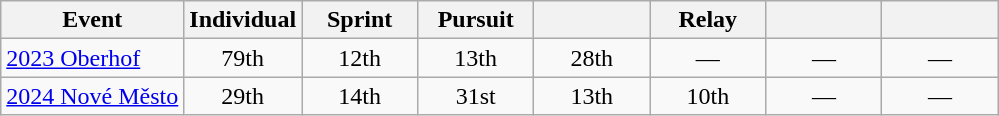<table class="wikitable" style="text-align: center;">
<tr ">
<th>Event</th>
<th style="width:70px;">Individual</th>
<th style="width:70px;">Sprint</th>
<th style="width:70px;">Pursuit</th>
<th style="width:70px;"></th>
<th style="width:70px;">Relay</th>
<th style="width:70px;"></th>
<th style="width:70px;"></th>
</tr>
<tr>
<td align=left> <a href='#'>2023 Oberhof</a></td>
<td>79th</td>
<td>12th</td>
<td>13th</td>
<td>28th</td>
<td>—</td>
<td>—</td>
<td>—</td>
</tr>
<tr>
<td align=left> <a href='#'>2024 Nové Město</a></td>
<td>29th</td>
<td>14th</td>
<td>31st</td>
<td>13th</td>
<td>10th</td>
<td>—</td>
<td>—</td>
</tr>
</table>
